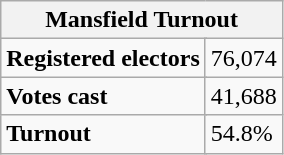<table class="wikitable" border="1">
<tr>
<th colspan="5">Mansfield Turnout</th>
</tr>
<tr>
<td colspan="2"><strong>Registered electors</strong></td>
<td colspan="3">76,074</td>
</tr>
<tr>
<td colspan="2"><strong>Votes cast</strong></td>
<td colspan="3">41,688</td>
</tr>
<tr>
<td colspan="2"><strong>Turnout</strong></td>
<td colspan="3">54.8%</td>
</tr>
</table>
